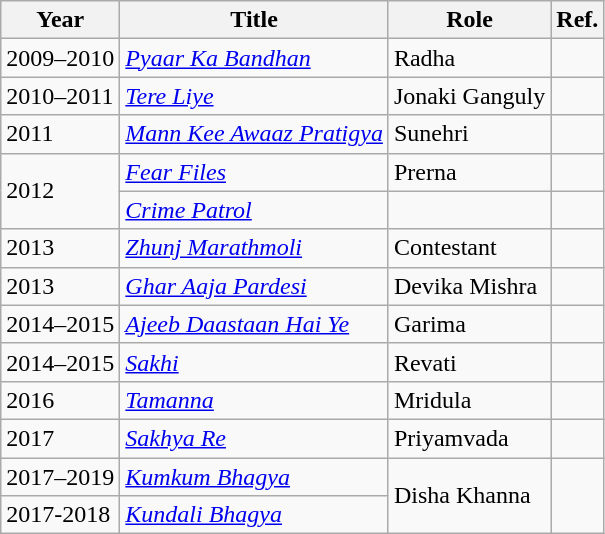<table class="wikitable sortable">
<tr>
<th>Year</th>
<th>Title</th>
<th>Role</th>
<th>Ref.</th>
</tr>
<tr>
<td>2009–2010</td>
<td><em><a href='#'>Pyaar Ka Bandhan</a></em></td>
<td>Radha</td>
<td></td>
</tr>
<tr>
<td>2010–2011</td>
<td><em><a href='#'>Tere Liye</a></em></td>
<td>Jonaki Ganguly</td>
<td></td>
</tr>
<tr>
<td>2011</td>
<td><em><a href='#'>Mann Kee Awaaz Pratigya</a></em></td>
<td>Sunehri</td>
<td></td>
</tr>
<tr>
<td rowspan="2">2012</td>
<td><em><a href='#'>Fear Files</a></em></td>
<td>Prerna</td>
<td></td>
</tr>
<tr>
<td><em><a href='#'>Crime Patrol</a></em></td>
<td></td>
<td></td>
</tr>
<tr>
<td>2013</td>
<td><em><a href='#'>Zhunj Marathmoli</a></em></td>
<td>Contestant</td>
<td></td>
</tr>
<tr>
<td>2013</td>
<td><em><a href='#'>Ghar Aaja Pardesi</a></em></td>
<td>Devika Mishra</td>
<td></td>
</tr>
<tr>
<td>2014–2015</td>
<td><em><a href='#'>Ajeeb Daastaan Hai Ye</a></em></td>
<td>Garima</td>
<td></td>
</tr>
<tr>
<td>2014–2015</td>
<td><em><a href='#'>Sakhi</a></em></td>
<td>Revati</td>
<td></td>
</tr>
<tr>
<td>2016</td>
<td><em><a href='#'>Tamanna</a></em></td>
<td>Mridula</td>
<td></td>
</tr>
<tr>
<td>2017</td>
<td><em><a href='#'>Sakhya Re</a></em></td>
<td>Priyamvada</td>
<td></td>
</tr>
<tr>
<td>2017–2019</td>
<td><em><a href='#'>Kumkum Bhagya</a></em></td>
<td rowspan="2">Disha Khanna</td>
<td rowspan="2"></td>
</tr>
<tr>
<td>2017-2018</td>
<td><em><a href='#'>Kundali Bhagya</a> </em></td>
</tr>
</table>
